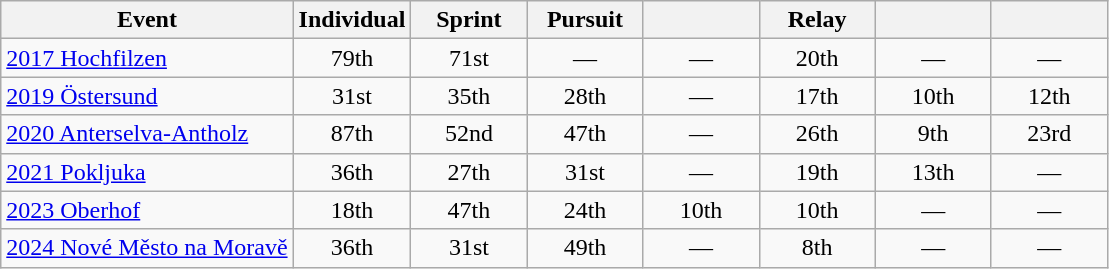<table class="wikitable" style="text-align: center;">
<tr ">
<th>Event</th>
<th style="width:70px;">Individual</th>
<th style="width:70px;">Sprint</th>
<th style="width:70px;">Pursuit</th>
<th style="width:70px;"></th>
<th style="width:70px;">Relay</th>
<th style="width:70px;"></th>
<th style="width:70px;"></th>
</tr>
<tr>
<td align=left> <a href='#'>2017 Hochfilzen</a></td>
<td>79th</td>
<td>71st</td>
<td>—</td>
<td>—</td>
<td>20th</td>
<td>—</td>
<td>—</td>
</tr>
<tr>
<td align=left> <a href='#'>2019 Östersund</a></td>
<td>31st</td>
<td>35th</td>
<td>28th</td>
<td>—</td>
<td>17th</td>
<td>10th</td>
<td>12th</td>
</tr>
<tr>
<td align=left> <a href='#'>2020 Anterselva-Antholz</a></td>
<td>87th</td>
<td>52nd</td>
<td>47th</td>
<td>—</td>
<td>26th</td>
<td>9th</td>
<td>23rd</td>
</tr>
<tr>
<td align=left> <a href='#'>2021 Pokljuka</a></td>
<td>36th</td>
<td>27th</td>
<td>31st</td>
<td>—</td>
<td>19th</td>
<td>13th</td>
<td>—</td>
</tr>
<tr>
<td align=left> <a href='#'>2023 Oberhof</a></td>
<td>18th</td>
<td>47th</td>
<td>24th</td>
<td>10th</td>
<td>10th</td>
<td>—</td>
<td>—</td>
</tr>
<tr>
<td align=left> <a href='#'>2024 Nové Město na Moravě</a></td>
<td>36th</td>
<td>31st</td>
<td>49th</td>
<td>—</td>
<td>8th</td>
<td>—</td>
<td>—</td>
</tr>
</table>
